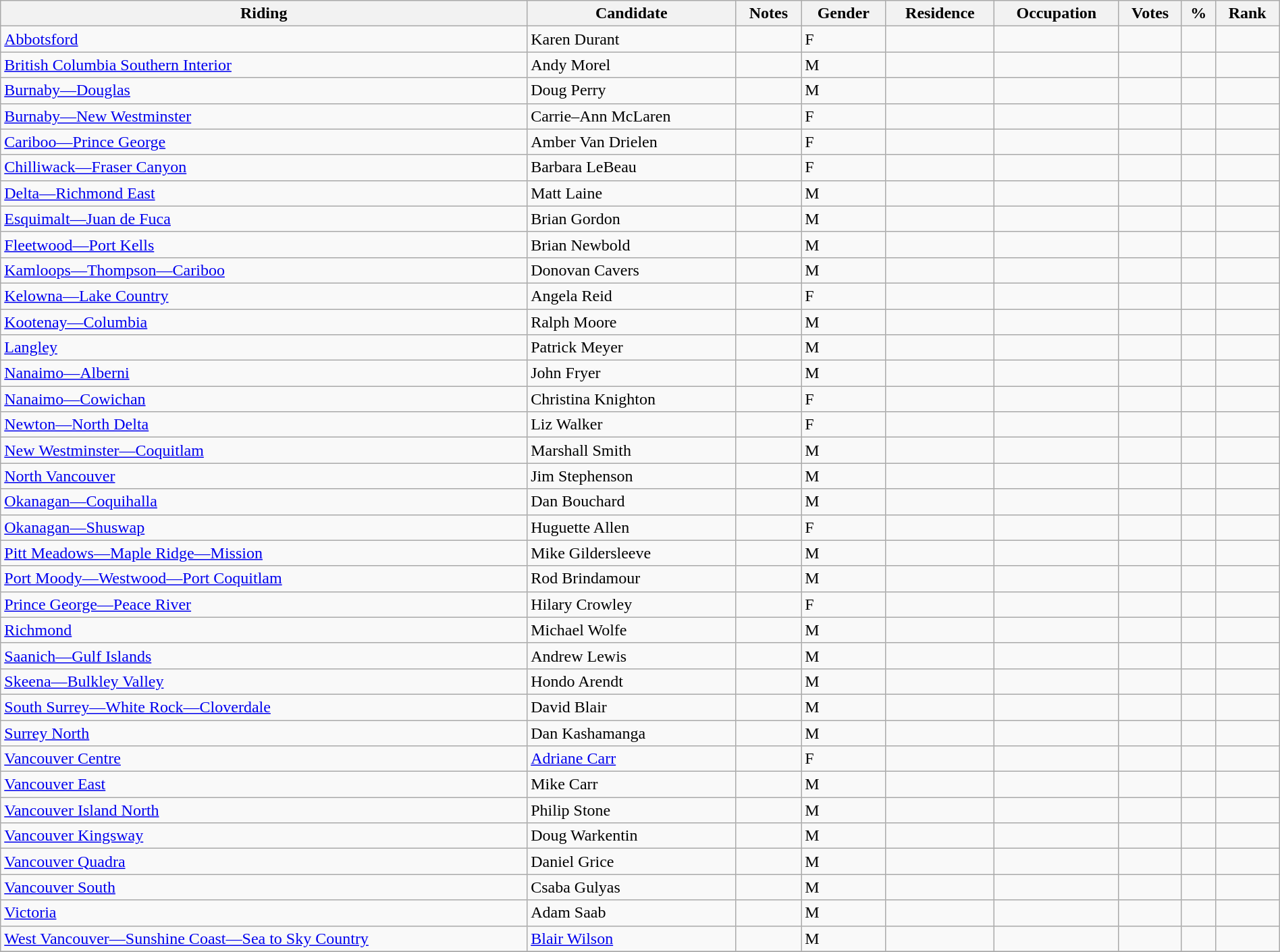<table class="wikitable sortable" width="100%">
<tr>
<th>Riding</th>
<th>Candidate</th>
<th>Notes</th>
<th>Gender</th>
<th>Residence</th>
<th>Occupation</th>
<th>Votes</th>
<th>%</th>
<th>Rank</th>
</tr>
<tr>
<td><a href='#'>Abbotsford</a></td>
<td>Karen Durant</td>
<td></td>
<td>F</td>
<td></td>
<td></td>
<td></td>
<td></td>
<td></td>
</tr>
<tr>
<td><a href='#'>British Columbia Southern Interior</a></td>
<td>Andy Morel</td>
<td></td>
<td>M</td>
<td></td>
<td></td>
<td></td>
<td></td>
<td></td>
</tr>
<tr>
<td><a href='#'>Burnaby—Douglas</a></td>
<td>Doug Perry</td>
<td></td>
<td>M</td>
<td></td>
<td></td>
<td></td>
<td></td>
<td></td>
</tr>
<tr>
<td><a href='#'>Burnaby—New Westminster</a></td>
<td>Carrie–Ann McLaren</td>
<td></td>
<td>F</td>
<td></td>
<td></td>
<td></td>
<td></td>
<td></td>
</tr>
<tr>
<td><a href='#'>Cariboo—Prince George</a></td>
<td>Amber Van Drielen</td>
<td></td>
<td>F</td>
<td></td>
<td></td>
<td></td>
<td></td>
<td></td>
</tr>
<tr>
<td><a href='#'>Chilliwack—Fraser Canyon</a></td>
<td>Barbara LeBeau</td>
<td></td>
<td>F</td>
<td></td>
<td></td>
<td></td>
<td></td>
<td></td>
</tr>
<tr>
<td><a href='#'>Delta—Richmond East</a></td>
<td>Matt Laine</td>
<td></td>
<td>M</td>
<td></td>
<td></td>
<td></td>
<td></td>
<td></td>
</tr>
<tr>
<td><a href='#'>Esquimalt—Juan de Fuca</a></td>
<td>Brian Gordon</td>
<td></td>
<td>M</td>
<td></td>
<td></td>
<td></td>
<td></td>
<td></td>
</tr>
<tr>
<td><a href='#'>Fleetwood—Port Kells</a></td>
<td>Brian Newbold</td>
<td></td>
<td>M</td>
<td></td>
<td></td>
<td></td>
<td></td>
<td></td>
</tr>
<tr>
<td><a href='#'>Kamloops—Thompson—Cariboo</a></td>
<td>Donovan Cavers</td>
<td></td>
<td>M</td>
<td></td>
<td></td>
<td></td>
<td></td>
<td></td>
</tr>
<tr>
<td><a href='#'>Kelowna—Lake Country</a></td>
<td>Angela Reid</td>
<td></td>
<td>F</td>
<td></td>
<td></td>
<td></td>
<td></td>
<td></td>
</tr>
<tr>
<td><a href='#'>Kootenay—Columbia</a></td>
<td>Ralph Moore</td>
<td></td>
<td>M</td>
<td></td>
<td></td>
<td></td>
<td></td>
<td></td>
</tr>
<tr>
<td><a href='#'>Langley</a></td>
<td>Patrick Meyer</td>
<td></td>
<td>M</td>
<td></td>
<td></td>
<td></td>
<td></td>
<td></td>
</tr>
<tr>
<td><a href='#'>Nanaimo—Alberni</a></td>
<td>John Fryer</td>
<td></td>
<td>M</td>
<td></td>
<td></td>
<td></td>
<td></td>
<td></td>
</tr>
<tr>
<td><a href='#'>Nanaimo—Cowichan</a></td>
<td>Christina Knighton</td>
<td></td>
<td>F</td>
<td></td>
<td></td>
<td></td>
<td></td>
<td></td>
</tr>
<tr>
<td><a href='#'>Newton—North Delta</a></td>
<td>Liz Walker</td>
<td></td>
<td>F</td>
<td></td>
<td></td>
<td></td>
<td></td>
<td></td>
</tr>
<tr>
<td><a href='#'>New Westminster—Coquitlam</a></td>
<td>Marshall Smith</td>
<td></td>
<td>M</td>
<td></td>
<td></td>
<td></td>
<td></td>
<td></td>
</tr>
<tr>
<td><a href='#'>North Vancouver</a></td>
<td>Jim Stephenson</td>
<td></td>
<td>M</td>
<td></td>
<td></td>
<td></td>
<td></td>
<td></td>
</tr>
<tr>
<td><a href='#'>Okanagan—Coquihalla</a></td>
<td>Dan Bouchard</td>
<td></td>
<td>M</td>
<td></td>
<td></td>
<td></td>
<td></td>
<td></td>
</tr>
<tr>
<td><a href='#'>Okanagan—Shuswap</a></td>
<td>Huguette Allen</td>
<td></td>
<td>F</td>
<td></td>
<td></td>
<td></td>
<td></td>
<td></td>
</tr>
<tr>
<td><a href='#'>Pitt Meadows—Maple Ridge—Mission</a></td>
<td>Mike Gildersleeve</td>
<td></td>
<td>M</td>
<td></td>
<td></td>
<td></td>
<td></td>
<td></td>
</tr>
<tr>
<td><a href='#'>Port Moody—Westwood—Port Coquitlam</a></td>
<td>Rod Brindamour</td>
<td></td>
<td>M</td>
<td></td>
<td></td>
<td></td>
<td></td>
<td></td>
</tr>
<tr>
<td><a href='#'>Prince George—Peace River</a></td>
<td>Hilary Crowley</td>
<td></td>
<td>F</td>
<td></td>
<td></td>
<td></td>
<td></td>
<td></td>
</tr>
<tr>
<td><a href='#'>Richmond</a></td>
<td>Michael Wolfe</td>
<td></td>
<td>M</td>
<td></td>
<td></td>
<td></td>
<td></td>
<td></td>
</tr>
<tr>
<td><a href='#'>Saanich—Gulf Islands</a></td>
<td>Andrew Lewis</td>
<td></td>
<td>M</td>
<td></td>
<td></td>
<td></td>
<td></td>
<td></td>
</tr>
<tr>
<td><a href='#'>Skeena—Bulkley Valley</a></td>
<td>Hondo Arendt</td>
<td></td>
<td>M</td>
<td></td>
<td></td>
<td></td>
<td></td>
<td></td>
</tr>
<tr>
<td><a href='#'>South Surrey—White Rock—Cloverdale</a></td>
<td>David Blair</td>
<td></td>
<td>M</td>
<td></td>
<td></td>
<td></td>
<td></td>
<td></td>
</tr>
<tr>
<td><a href='#'>Surrey North</a></td>
<td>Dan Kashamanga</td>
<td></td>
<td>M</td>
<td></td>
<td></td>
<td></td>
<td></td>
<td></td>
</tr>
<tr>
<td><a href='#'>Vancouver Centre</a></td>
<td><a href='#'>Adriane Carr</a></td>
<td></td>
<td>F</td>
<td></td>
<td></td>
<td></td>
<td></td>
<td></td>
</tr>
<tr>
<td><a href='#'>Vancouver East</a></td>
<td>Mike Carr</td>
<td></td>
<td>M</td>
<td></td>
<td></td>
<td></td>
<td></td>
<td></td>
</tr>
<tr>
<td><a href='#'>Vancouver Island North</a></td>
<td>Philip Stone</td>
<td></td>
<td>M</td>
<td></td>
<td></td>
<td></td>
<td></td>
<td></td>
</tr>
<tr>
<td><a href='#'>Vancouver Kingsway</a></td>
<td>Doug Warkentin</td>
<td></td>
<td>M</td>
<td></td>
<td></td>
<td></td>
<td></td>
<td></td>
</tr>
<tr>
<td><a href='#'>Vancouver Quadra</a></td>
<td>Daniel Grice</td>
<td></td>
<td>M</td>
<td></td>
<td></td>
<td></td>
<td></td>
<td></td>
</tr>
<tr>
<td><a href='#'>Vancouver South</a></td>
<td>Csaba Gulyas</td>
<td></td>
<td>M</td>
<td></td>
<td></td>
<td></td>
<td></td>
<td></td>
</tr>
<tr>
<td><a href='#'>Victoria</a></td>
<td>Adam Saab</td>
<td></td>
<td>M</td>
<td></td>
<td></td>
<td></td>
<td></td>
<td></td>
</tr>
<tr>
<td><a href='#'>West Vancouver—Sunshine Coast—Sea to Sky Country</a></td>
<td><a href='#'>Blair Wilson</a></td>
<td></td>
<td>M</td>
<td></td>
<td></td>
<td></td>
<td></td>
<td></td>
</tr>
<tr>
</tr>
</table>
